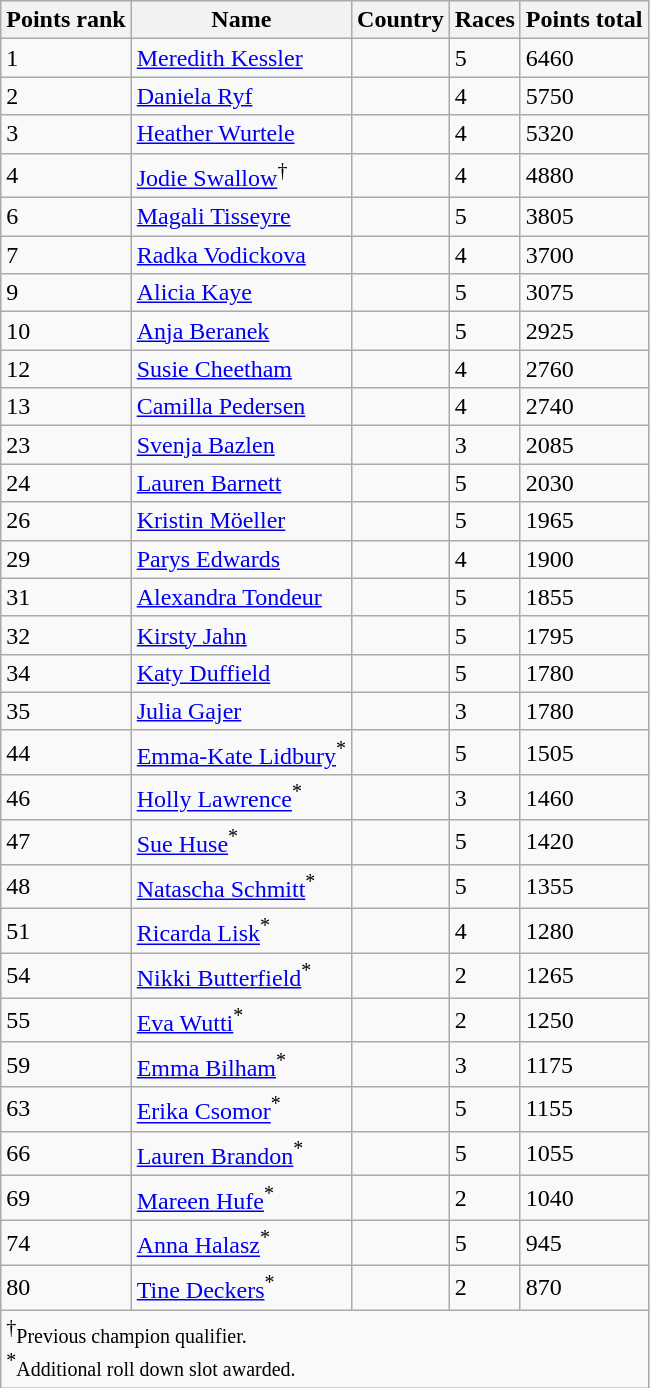<table class="wikitable sortable">
<tr>
<th>Points rank</th>
<th>Name</th>
<th>Country</th>
<th>Races</th>
<th>Points total</th>
</tr>
<tr>
<td>1</td>
<td><a href='#'>Meredith Kessler</a></td>
<td></td>
<td>5</td>
<td>6460</td>
</tr>
<tr>
<td>2</td>
<td><a href='#'>Daniela Ryf</a></td>
<td></td>
<td>4</td>
<td>5750</td>
</tr>
<tr>
<td>3</td>
<td><a href='#'>Heather Wurtele</a></td>
<td></td>
<td>4</td>
<td>5320</td>
</tr>
<tr>
<td>4</td>
<td><a href='#'>Jodie Swallow</a><sup>†</sup></td>
<td></td>
<td>4</td>
<td>4880</td>
</tr>
<tr>
<td>6</td>
<td><a href='#'>Magali Tisseyre</a></td>
<td></td>
<td>5</td>
<td>3805</td>
</tr>
<tr>
<td>7</td>
<td><a href='#'>Radka Vodickova</a></td>
<td></td>
<td>4</td>
<td>3700</td>
</tr>
<tr>
<td>9</td>
<td><a href='#'>Alicia Kaye</a></td>
<td></td>
<td>5</td>
<td>3075</td>
</tr>
<tr>
<td>10</td>
<td><a href='#'>Anja Beranek</a></td>
<td></td>
<td>5</td>
<td>2925</td>
</tr>
<tr>
<td>12</td>
<td><a href='#'>Susie Cheetham</a></td>
<td></td>
<td>4</td>
<td>2760</td>
</tr>
<tr>
<td>13</td>
<td><a href='#'>Camilla Pedersen</a></td>
<td></td>
<td>4</td>
<td>2740</td>
</tr>
<tr>
<td>23</td>
<td><a href='#'>Svenja Bazlen</a></td>
<td></td>
<td>3</td>
<td>2085</td>
</tr>
<tr>
<td>24</td>
<td><a href='#'>Lauren Barnett</a></td>
<td></td>
<td>5</td>
<td>2030</td>
</tr>
<tr>
<td>26</td>
<td><a href='#'>Kristin Möeller</a></td>
<td></td>
<td>5</td>
<td>1965</td>
</tr>
<tr>
<td>29</td>
<td><a href='#'>Parys Edwards</a></td>
<td></td>
<td>4</td>
<td>1900</td>
</tr>
<tr>
<td>31</td>
<td><a href='#'>Alexandra Tondeur</a></td>
<td></td>
<td>5</td>
<td>1855</td>
</tr>
<tr>
<td>32</td>
<td><a href='#'>Kirsty Jahn</a></td>
<td></td>
<td>5</td>
<td>1795</td>
</tr>
<tr>
<td>34</td>
<td><a href='#'>Katy Duffield</a></td>
<td></td>
<td>5</td>
<td>1780</td>
</tr>
<tr>
<td>35</td>
<td><a href='#'>Julia Gajer</a></td>
<td></td>
<td>3</td>
<td>1780</td>
</tr>
<tr>
<td>44</td>
<td><a href='#'>Emma-Kate Lidbury</a><sup>*</sup></td>
<td></td>
<td>5</td>
<td>1505</td>
</tr>
<tr>
<td>46</td>
<td><a href='#'>Holly Lawrence</a><sup>*</sup></td>
<td></td>
<td>3</td>
<td>1460</td>
</tr>
<tr>
<td>47</td>
<td><a href='#'>Sue Huse</a><sup>*</sup></td>
<td></td>
<td>5</td>
<td>1420</td>
</tr>
<tr>
<td>48</td>
<td><a href='#'>Natascha Schmitt</a><sup>*</sup></td>
<td></td>
<td>5</td>
<td>1355</td>
</tr>
<tr>
<td>51</td>
<td><a href='#'>Ricarda Lisk</a><sup>*</sup></td>
<td></td>
<td>4</td>
<td>1280</td>
</tr>
<tr>
<td>54</td>
<td><a href='#'>Nikki Butterfield</a><sup>*</sup></td>
<td></td>
<td>2</td>
<td>1265</td>
</tr>
<tr>
<td>55</td>
<td><a href='#'>Eva Wutti</a><sup>*</sup></td>
<td></td>
<td>2</td>
<td>1250</td>
</tr>
<tr>
<td>59</td>
<td><a href='#'>Emma Bilham</a><sup>*</sup></td>
<td></td>
<td>3</td>
<td>1175</td>
</tr>
<tr>
<td>63</td>
<td><a href='#'>Erika Csomor</a><sup>*</sup></td>
<td></td>
<td>5</td>
<td>1155</td>
</tr>
<tr>
<td>66</td>
<td><a href='#'>Lauren Brandon</a><sup>*</sup></td>
<td></td>
<td>5</td>
<td>1055</td>
</tr>
<tr>
<td>69</td>
<td><a href='#'>Mareen Hufe</a><sup>*</sup></td>
<td></td>
<td>2</td>
<td>1040</td>
</tr>
<tr>
<td>74</td>
<td><a href='#'>Anna Halasz</a><sup>*</sup></td>
<td></td>
<td>5</td>
<td>945</td>
</tr>
<tr>
<td>80</td>
<td><a href='#'>Tine Deckers</a><sup>*</sup></td>
<td></td>
<td>2</td>
<td>870</td>
</tr>
<tr>
<td colspan="5" align="left"><sup>†</sup><small>Previous champion qualifier.</small><br><sup>*</sup><small>Additional roll down slot awarded.</small></td>
</tr>
</table>
